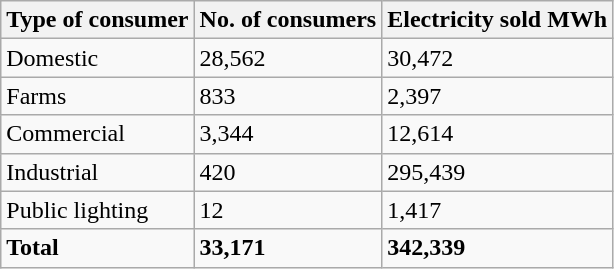<table class="wikitable">
<tr>
<th>Type of consumer</th>
<th>No. of consumers</th>
<th>Electricity sold MWh</th>
</tr>
<tr>
<td>Domestic</td>
<td>28,562</td>
<td>30,472</td>
</tr>
<tr>
<td>Farms</td>
<td>833</td>
<td>2,397</td>
</tr>
<tr>
<td>Commercial</td>
<td>3,344</td>
<td>12,614</td>
</tr>
<tr>
<td>Industrial</td>
<td>420</td>
<td>295,439</td>
</tr>
<tr>
<td>Public lighting</td>
<td>12</td>
<td>1,417</td>
</tr>
<tr>
<td><strong>Total</strong></td>
<td><strong>33,171</strong></td>
<td><strong>342,339</strong></td>
</tr>
</table>
